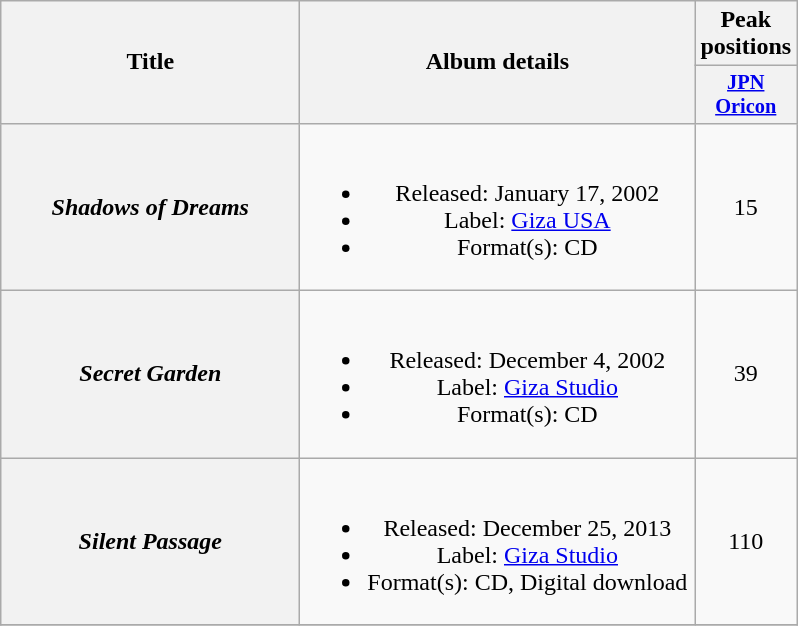<table class="wikitable plainrowheaders" style="text-align:center;">
<tr>
<th style="width:12em;" rowspan="2">Title</th>
<th style="width:16em;" rowspan="2">Album details</th>
<th colspan="1">Peak positions</th>
</tr>
<tr>
<th style="width:3em;font-size:85%"><a href='#'>JPN<br>Oricon</a><br></th>
</tr>
<tr>
<th scope="row"><em>Shadows of Dreams</em></th>
<td><br><ul><li>Released: January 17, 2002</li><li>Label: <a href='#'>Giza USA</a></li><li>Format(s): CD</li></ul></td>
<td>15</td>
</tr>
<tr>
<th scope="row"><em>Secret Garden</em></th>
<td><br><ul><li>Released: December 4, 2002</li><li>Label: <a href='#'>Giza Studio</a></li><li>Format(s): CD</li></ul></td>
<td>39</td>
</tr>
<tr>
<th scope="row"><em>Silent Passage</em></th>
<td><br><ul><li>Released: December 25, 2013</li><li>Label: <a href='#'>Giza Studio</a></li><li>Format(s): CD, Digital download</li></ul></td>
<td>110</td>
</tr>
<tr>
</tr>
</table>
